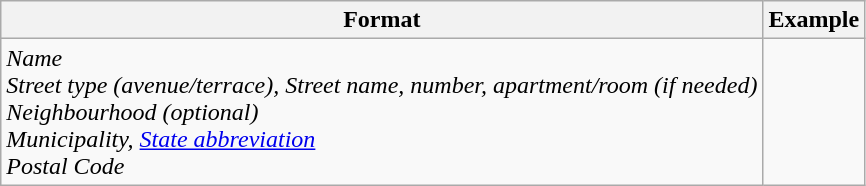<table class="wikitable">
<tr>
<th>Format</th>
<th>Example</th>
</tr>
<tr>
<td><em>Name</em> <br> <em>Street type (avenue/terrace), Street name, number, apartment/room (if needed)</em> <br> <em>Neighbourhood (optional)</em> <br> <em>Municipality, <a href='#'>State abbreviation</a></em> <br> <em>Postal Code</em></td>
<td></td>
</tr>
</table>
